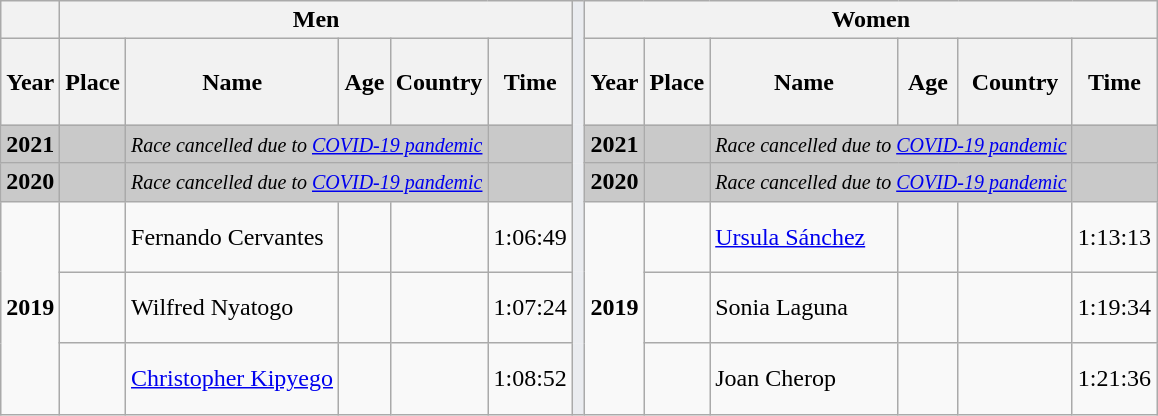<table class="wikitable sortable" style="font-size=95%;">
<tr>
<th colspan=1></th>
<th colspan=5>Men</th>
<th colspan=1 style="border:none; background:#eaecf0;"></th>
<th colspan=6>Women</th>
</tr>
<tr>
<th>Year</th>
<th scope="col" height="50px">Place</th>
<th>Name</th>
<th>Age</th>
<th>Country</th>
<th>Time</th>
<th scope="col" class="unsortable" width="1px" style="border:none; background:#eaecf0;"></th>
<th>Year</th>
<th>Place</th>
<th>Name</th>
<th>Age</th>
<th>Country</th>
<th>Time</th>
</tr>
<tr>
<td bgcolor=#c9c9c9><strong>2021</strong></td>
<td bgcolor=#c9c9c9 data-sort-value="ZZZ"></td>
<td colspan=3 bgcolor=#c9c9c9 data-sort-value="ZZZ"><small><em>Race cancelled due to <a href='#'>COVID-19 pandemic</a></em></small></td>
<td data-sort-value="99:99:99" bgcolor=#c9c9c9></td>
<td style="border:none; background:#eaecf0;"></td>
<td bgcolor=#c9c9c9><strong>2021</strong></td>
<td bgcolor=#c9c9c9 data-sort-value="ZZZ"></td>
<td colspan=3 bgcolor=#c9c9c9 data-sort-value="ZZZ"><small><em>Race cancelled due to <a href='#'>COVID-19 pandemic</a></em></small></td>
<td data-sort-value="99:99:99" bgcolor=#c9c9c9></td>
</tr>
<tr>
<td bgcolor=#c9c9c9><strong>2020</strong></td>
<td bgcolor=#c9c9c9 data-sort-value="ZZZ"></td>
<td colspan=3 bgcolor=#c9c9c9 data-sort-value="ZZZ"><small><em>Race cancelled due to <a href='#'>COVID-19 pandemic</a></em></small></td>
<td data-sort-value="99:99:99" bgcolor=#c9c9c9></td>
<td style="border:none; background:#eaecf0;"></td>
<td bgcolor=#c9c9c9><strong>2020</strong></td>
<td bgcolor=#c9c9c9 data-sort-value="ZZZ"></td>
<td colspan=3 bgcolor=#c9c9c9 data-sort-value="ZZZ"><small><em>Race cancelled due to <a href='#'>COVID-19 pandemic</a></em></small></td>
<td data-sort-value="99:99:99" bgcolor=#c9c9c9></td>
</tr>
<tr>
<td rowspan=3><strong>2019</strong></td>
<td style="text-align:center;height:40px"></td>
<td data-sort-value="Cervantes, Fernando">Fernando Cervantes</td>
<td></td>
<td></td>
<td>1:06:49</td>
<td style="border:none; background:#eaecf0;"></td>
<td rowspan=3><strong>2019</strong></td>
<td style="text-align:center;height:40px"></td>
<td data-sort-value="Sánchez, Ursula"><a href='#'>Ursula Sánchez</a></td>
<td></td>
<td></td>
<td>1:13:13</td>
</tr>
<tr>
<td style="text-align:center;height:40px"></td>
<td data-sort-value="Nyatogo, Wilfred">Wilfred Nyatogo</td>
<td></td>
<td></td>
<td>1:07:24</td>
<td style="border:none; background:#eaecf0;"></td>
<td style="text-align:center;height:40px"></td>
<td data-sort-value="Laguna, Sonia ">Sonia Laguna</td>
<td></td>
<td></td>
<td>1:19:34</td>
</tr>
<tr>
<td style="text-align:center;height:40px"></td>
<td data-sort-value="Kipyego, Christopher"><a href='#'>Christopher Kipyego</a></td>
<td></td>
<td></td>
<td>1:08:52</td>
<td style="border:none; background:#eaecf0;"></td>
<td style="text-align:center;height:40px"></td>
<td data-sort-value="Cherop, Joan">Joan Cherop</td>
<td></td>
<td></td>
<td>1:21:36</td>
</tr>
</table>
